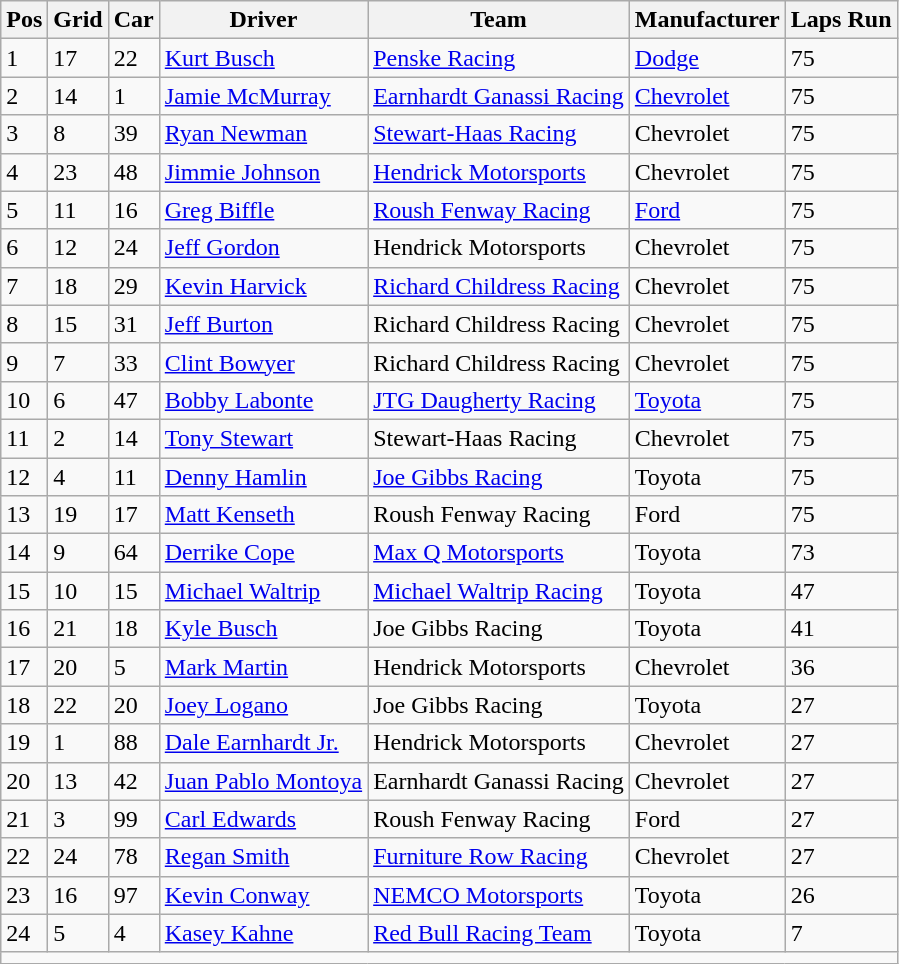<table class="sortable wikitable" border="1">
<tr>
<th>Pos</th>
<th>Grid</th>
<th>Car</th>
<th>Driver</th>
<th>Team</th>
<th>Manufacturer</th>
<th>Laps Run</th>
</tr>
<tr>
<td>1</td>
<td>17</td>
<td>22</td>
<td><a href='#'>Kurt Busch</a></td>
<td><a href='#'>Penske Racing</a></td>
<td><a href='#'>Dodge</a></td>
<td>75</td>
</tr>
<tr>
<td>2</td>
<td>14</td>
<td>1</td>
<td><a href='#'>Jamie McMurray</a></td>
<td><a href='#'>Earnhardt Ganassi Racing</a></td>
<td><a href='#'>Chevrolet</a></td>
<td>75</td>
</tr>
<tr>
<td>3</td>
<td>8</td>
<td>39</td>
<td><a href='#'>Ryan Newman</a></td>
<td><a href='#'>Stewart-Haas Racing</a></td>
<td>Chevrolet</td>
<td>75</td>
</tr>
<tr>
<td>4</td>
<td>23</td>
<td>48</td>
<td><a href='#'>Jimmie Johnson</a></td>
<td><a href='#'>Hendrick Motorsports</a></td>
<td>Chevrolet</td>
<td>75</td>
</tr>
<tr>
<td>5</td>
<td>11</td>
<td>16</td>
<td><a href='#'>Greg Biffle</a></td>
<td><a href='#'>Roush Fenway Racing</a></td>
<td><a href='#'>Ford</a></td>
<td>75</td>
</tr>
<tr>
<td>6</td>
<td>12</td>
<td>24</td>
<td><a href='#'>Jeff Gordon</a></td>
<td>Hendrick Motorsports</td>
<td>Chevrolet</td>
<td>75</td>
</tr>
<tr>
<td>7</td>
<td>18</td>
<td>29</td>
<td><a href='#'>Kevin Harvick</a></td>
<td><a href='#'>Richard Childress Racing</a></td>
<td>Chevrolet</td>
<td>75</td>
</tr>
<tr>
<td>8</td>
<td>15</td>
<td>31</td>
<td><a href='#'>Jeff Burton</a></td>
<td>Richard Childress Racing</td>
<td>Chevrolet</td>
<td>75</td>
</tr>
<tr>
<td>9</td>
<td>7</td>
<td>33</td>
<td><a href='#'>Clint Bowyer</a></td>
<td>Richard Childress Racing</td>
<td>Chevrolet</td>
<td>75</td>
</tr>
<tr>
<td>10</td>
<td>6</td>
<td>47</td>
<td><a href='#'>Bobby Labonte</a></td>
<td><a href='#'>JTG Daugherty Racing</a></td>
<td><a href='#'>Toyota</a></td>
<td>75</td>
</tr>
<tr>
<td>11</td>
<td>2</td>
<td>14</td>
<td><a href='#'>Tony Stewart</a></td>
<td>Stewart-Haas Racing</td>
<td>Chevrolet</td>
<td>75</td>
</tr>
<tr>
<td>12</td>
<td>4</td>
<td>11</td>
<td><a href='#'>Denny Hamlin</a></td>
<td><a href='#'>Joe Gibbs Racing</a></td>
<td>Toyota</td>
<td>75</td>
</tr>
<tr>
<td>13</td>
<td>19</td>
<td>17</td>
<td><a href='#'>Matt Kenseth</a></td>
<td>Roush Fenway Racing</td>
<td>Ford</td>
<td>75</td>
</tr>
<tr>
<td>14</td>
<td>9</td>
<td>64</td>
<td><a href='#'>Derrike Cope</a></td>
<td><a href='#'>Max Q Motorsports</a></td>
<td>Toyota</td>
<td>73</td>
</tr>
<tr>
<td>15</td>
<td>10</td>
<td>15</td>
<td><a href='#'>Michael Waltrip</a></td>
<td><a href='#'>Michael Waltrip Racing</a></td>
<td>Toyota</td>
<td>47</td>
</tr>
<tr>
<td>16</td>
<td>21</td>
<td>18</td>
<td><a href='#'>Kyle Busch</a></td>
<td>Joe Gibbs Racing</td>
<td>Toyota</td>
<td>41</td>
</tr>
<tr>
<td>17</td>
<td>20</td>
<td>5</td>
<td><a href='#'>Mark Martin</a></td>
<td>Hendrick Motorsports</td>
<td>Chevrolet</td>
<td>36</td>
</tr>
<tr>
<td>18</td>
<td>22</td>
<td>20</td>
<td><a href='#'>Joey Logano</a></td>
<td>Joe Gibbs Racing</td>
<td>Toyota</td>
<td>27</td>
</tr>
<tr>
<td>19</td>
<td>1</td>
<td>88</td>
<td><a href='#'>Dale Earnhardt Jr.</a></td>
<td>Hendrick Motorsports</td>
<td>Chevrolet</td>
<td>27</td>
</tr>
<tr>
<td>20</td>
<td>13</td>
<td>42</td>
<td><a href='#'>Juan Pablo Montoya</a></td>
<td>Earnhardt Ganassi Racing</td>
<td>Chevrolet</td>
<td>27</td>
</tr>
<tr>
<td>21</td>
<td>3</td>
<td>99</td>
<td><a href='#'>Carl Edwards</a></td>
<td>Roush Fenway Racing</td>
<td>Ford</td>
<td>27</td>
</tr>
<tr>
<td>22</td>
<td>24</td>
<td>78</td>
<td><a href='#'>Regan Smith</a></td>
<td><a href='#'>Furniture Row Racing</a></td>
<td>Chevrolet</td>
<td>27</td>
</tr>
<tr>
<td>23</td>
<td>16</td>
<td>97</td>
<td><a href='#'>Kevin Conway</a></td>
<td><a href='#'>NEMCO Motorsports</a></td>
<td>Toyota</td>
<td>26</td>
</tr>
<tr>
<td>24</td>
<td>5</td>
<td>4</td>
<td><a href='#'>Kasey Kahne</a></td>
<td><a href='#'>Red Bull Racing Team</a></td>
<td>Toyota</td>
<td>7</td>
</tr>
<tr class="sortbottom">
<td colspan="9"></td>
</tr>
</table>
